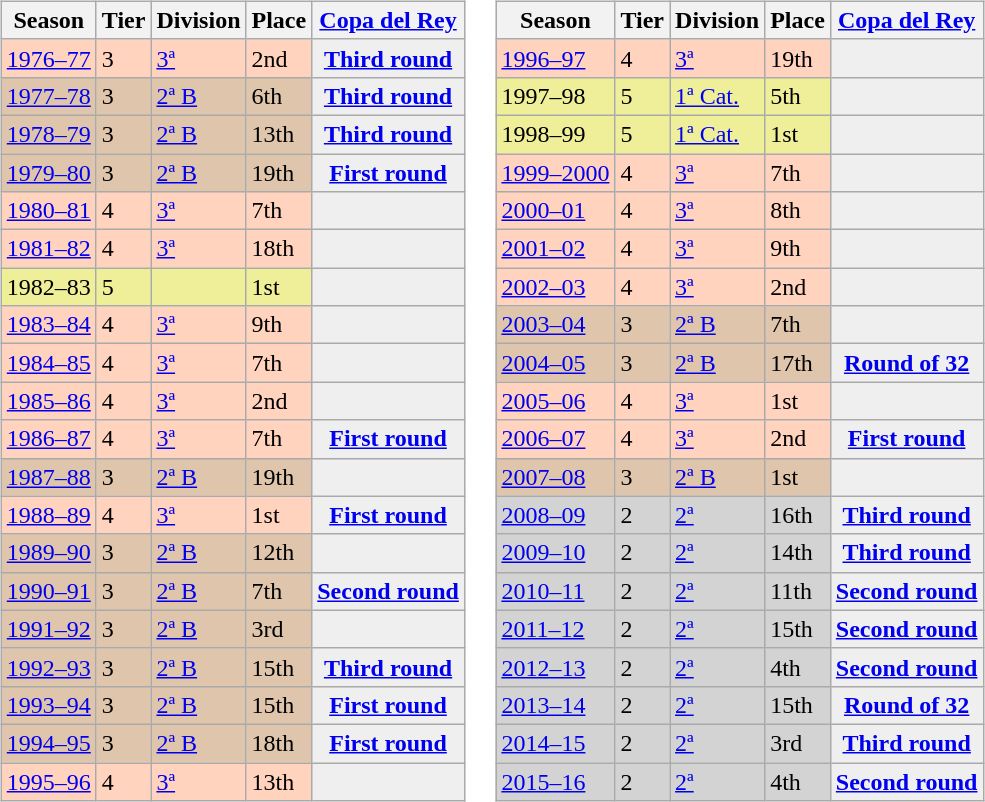<table>
<tr>
<td style="vertical-align:top;"><br><table class="wikitable">
<tr style="background:#f0f6fa;">
<th>Season</th>
<th>Tier</th>
<th>Division</th>
<th>Place</th>
<th><a href='#'>Copa del Rey</a></th>
</tr>
<tr>
<td style="background:#FFD3BD;"><a href='#'>1976–77</a></td>
<td style="background:#FFD3BD;">3</td>
<td style="background:#FFD3BD;"><a href='#'>3ª</a></td>
<td style="background:#FFD3BD;">2nd</td>
<th style="background:#efefef;"><a href='#'>Third round</a></th>
</tr>
<tr>
<td style="background:#DEC5AB;"><a href='#'>1977–78</a></td>
<td style="background:#DEC5AB;">3</td>
<td style="background:#DEC5AB;"><a href='#'>2ª B</a></td>
<td style="background:#DEC5AB;">6th</td>
<th style="background:#efefef;"><a href='#'>Third round</a></th>
</tr>
<tr>
<td style="background:#DEC5AB;"><a href='#'>1978–79</a></td>
<td style="background:#DEC5AB;">3</td>
<td style="background:#DEC5AB;"><a href='#'>2ª B</a></td>
<td style="background:#DEC5AB;">13th</td>
<th style="background:#efefef;"><a href='#'>Third round</a></th>
</tr>
<tr>
<td style="background:#DEC5AB;"><a href='#'>1979–80</a></td>
<td style="background:#DEC5AB;">3</td>
<td style="background:#DEC5AB;"><a href='#'>2ª B</a></td>
<td style="background:#DEC5AB;">19th</td>
<th style="background:#efefef;"><a href='#'>First round</a></th>
</tr>
<tr>
<td style="background:#FFD3BD;"><a href='#'>1980–81</a></td>
<td style="background:#FFD3BD;">4</td>
<td style="background:#FFD3BD;"><a href='#'>3ª</a></td>
<td style="background:#FFD3BD;">7th</td>
<th style="background:#efefef;"></th>
</tr>
<tr>
<td style="background:#FFD3BD;"><a href='#'>1981–82</a></td>
<td style="background:#FFD3BD;">4</td>
<td style="background:#FFD3BD;"><a href='#'>3ª</a></td>
<td style="background:#FFD3BD;">18th</td>
<th style="background:#efefef;"></th>
</tr>
<tr>
<td style="background:#EFEF99;">1982–83</td>
<td style="background:#EFEF99;">5</td>
<td style="background:#EFEF99;"></td>
<td style="background:#EFEF99;">1st</td>
<th style="background:#efefef;"></th>
</tr>
<tr>
<td style="background:#FFD3BD;"><a href='#'>1983–84</a></td>
<td style="background:#FFD3BD;">4</td>
<td style="background:#FFD3BD;"><a href='#'>3ª</a></td>
<td style="background:#FFD3BD;">9th</td>
<th style="background:#efefef;"></th>
</tr>
<tr>
<td style="background:#FFD3BD;"><a href='#'>1984–85</a></td>
<td style="background:#FFD3BD;">4</td>
<td style="background:#FFD3BD;"><a href='#'>3ª</a></td>
<td style="background:#FFD3BD;">7th</td>
<th style="background:#efefef;"></th>
</tr>
<tr>
<td style="background:#FFD3BD;"><a href='#'>1985–86</a></td>
<td style="background:#FFD3BD;">4</td>
<td style="background:#FFD3BD;"><a href='#'>3ª</a></td>
<td style="background:#FFD3BD;">2nd</td>
<th style="background:#efefef;"></th>
</tr>
<tr>
<td style="background:#FFD3BD;"><a href='#'>1986–87</a></td>
<td style="background:#FFD3BD;">4</td>
<td style="background:#FFD3BD;"><a href='#'>3ª</a></td>
<td style="background:#FFD3BD;">7th</td>
<th style="background:#efefef;"><a href='#'>First round</a></th>
</tr>
<tr>
<td style="background:#DEC5AB;"><a href='#'>1987–88</a></td>
<td style="background:#DEC5AB;">3</td>
<td style="background:#DEC5AB;"><a href='#'>2ª B</a></td>
<td style="background:#DEC5AB;">19th</td>
<th style="background:#efefef;"></th>
</tr>
<tr>
<td style="background:#FFD3BD;"><a href='#'>1988–89</a></td>
<td style="background:#FFD3BD;">4</td>
<td style="background:#FFD3BD;"><a href='#'>3ª</a></td>
<td style="background:#FFD3BD;">1st</td>
<th style="background:#efefef;"><a href='#'>First round</a></th>
</tr>
<tr>
<td style="background:#DEC5AB;"><a href='#'>1989–90</a></td>
<td style="background:#DEC5AB;">3</td>
<td style="background:#DEC5AB;"><a href='#'>2ª B</a></td>
<td style="background:#DEC5AB;">12th</td>
<th style="background:#efefef;"></th>
</tr>
<tr>
<td style="background:#DEC5AB;"><a href='#'>1990–91</a></td>
<td style="background:#DEC5AB;">3</td>
<td style="background:#DEC5AB;"><a href='#'>2ª B</a></td>
<td style="background:#DEC5AB;">7th</td>
<th style="background:#efefef;"><a href='#'>Second round</a></th>
</tr>
<tr>
<td style="background:#DEC5AB;"><a href='#'>1991–92</a></td>
<td style="background:#DEC5AB;">3</td>
<td style="background:#DEC5AB;"><a href='#'>2ª B</a></td>
<td style="background:#DEC5AB;">3rd</td>
<th style="background:#efefef;"></th>
</tr>
<tr>
<td style="background:#DEC5AB;"><a href='#'>1992–93</a></td>
<td style="background:#DEC5AB;">3</td>
<td style="background:#DEC5AB;"><a href='#'>2ª B</a></td>
<td style="background:#DEC5AB;">15th</td>
<th style="background:#efefef;"><a href='#'>Third round</a></th>
</tr>
<tr>
<td style="background:#DEC5AB;"><a href='#'>1993–94</a></td>
<td style="background:#DEC5AB;">3</td>
<td style="background:#DEC5AB;"><a href='#'>2ª B</a></td>
<td style="background:#DEC5AB;">15th</td>
<th style="background:#efefef;"><a href='#'>First round</a></th>
</tr>
<tr>
<td style="background:#DEC5AB;"><a href='#'>1994–95</a></td>
<td style="background:#DEC5AB;">3</td>
<td style="background:#DEC5AB;"><a href='#'>2ª B</a></td>
<td style="background:#DEC5AB;">18th</td>
<th style="background:#efefef;"><a href='#'>First round</a></th>
</tr>
<tr>
<td style="background:#FFD3BD;"><a href='#'>1995–96</a></td>
<td style="background:#FFD3BD;">4</td>
<td style="background:#FFD3BD;"><a href='#'>3ª</a></td>
<td style="background:#FFD3BD;">13th</td>
<th style="background:#efefef;"></th>
</tr>
</table>
</td>
<td style="vertical-align:top;"><br><table class="wikitable">
<tr style="background:#f0f6fa;">
<th>Season</th>
<th>Tier</th>
<th>Division</th>
<th>Place</th>
<th><a href='#'>Copa del Rey</a></th>
</tr>
<tr>
<td style="background:#FFD3BD;"><a href='#'>1996–97</a></td>
<td style="background:#FFD3BD;">4</td>
<td style="background:#FFD3BD;"><a href='#'>3ª</a></td>
<td style="background:#FFD3BD;">19th</td>
<th style="background:#efefef;"></th>
</tr>
<tr>
<td style="background:#EFEF99;">1997–98</td>
<td style="background:#EFEF99;">5</td>
<td style="background:#EFEF99;"><a href='#'>1ª Cat.</a></td>
<td style="background:#EFEF99;">5th</td>
<th style="background:#efefef;"></th>
</tr>
<tr>
<td style="background:#EFEF99;">1998–99</td>
<td style="background:#EFEF99;">5</td>
<td style="background:#EFEF99;"><a href='#'>1ª Cat.</a></td>
<td style="background:#EFEF99;">1st</td>
<th style="background:#efefef;"></th>
</tr>
<tr>
<td style="background:#FFD3BD;"><a href='#'>1999–2000</a></td>
<td style="background:#FFD3BD;">4</td>
<td style="background:#FFD3BD;"><a href='#'>3ª</a></td>
<td style="background:#FFD3BD;">7th</td>
<th style="background:#efefef;"></th>
</tr>
<tr>
<td style="background:#FFD3BD;"><a href='#'>2000–01</a></td>
<td style="background:#FFD3BD;">4</td>
<td style="background:#FFD3BD;"><a href='#'>3ª</a></td>
<td style="background:#FFD3BD;">8th</td>
<th style="background:#efefef;"></th>
</tr>
<tr>
<td style="background:#FFD3BD;"><a href='#'>2001–02</a></td>
<td style="background:#FFD3BD;">4</td>
<td style="background:#FFD3BD;"><a href='#'>3ª</a></td>
<td style="background:#FFD3BD;">9th</td>
<th style="background:#efefef;"></th>
</tr>
<tr>
<td style="background:#FFD3BD;"><a href='#'>2002–03</a></td>
<td style="background:#FFD3BD;">4</td>
<td style="background:#FFD3BD;"><a href='#'>3ª</a></td>
<td style="background:#FFD3BD;">2nd</td>
<th style="background:#efefef;"></th>
</tr>
<tr>
<td style="background:#DEC5AB;"><a href='#'>2003–04</a></td>
<td style="background:#DEC5AB;">3</td>
<td style="background:#DEC5AB;"><a href='#'>2ª B</a></td>
<td style="background:#DEC5AB;">7th</td>
<th style="background:#efefef;"></th>
</tr>
<tr>
<td style="background:#DEC5AB;"><a href='#'>2004–05</a></td>
<td style="background:#DEC5AB;">3</td>
<td style="background:#DEC5AB;"><a href='#'>2ª B</a></td>
<td style="background:#DEC5AB;">17th</td>
<th style="background:#efefef;"><a href='#'>Round of 32</a></th>
</tr>
<tr>
<td style="background:#FFD3BD;"><a href='#'>2005–06</a></td>
<td style="background:#FFD3BD;">4</td>
<td style="background:#FFD3BD;"><a href='#'>3ª</a></td>
<td style="background:#FFD3BD;">1st</td>
<th style="background:#efefef;"></th>
</tr>
<tr>
<td style="background:#FFD3BD;"><a href='#'>2006–07</a></td>
<td style="background:#FFD3BD;">4</td>
<td style="background:#FFD3BD;"><a href='#'>3ª</a></td>
<td style="background:#FFD3BD;">2nd</td>
<th style="background:#efefef;"><a href='#'>First round</a></th>
</tr>
<tr>
<td style="background:#DEC5AB;"><a href='#'>2007–08</a></td>
<td style="background:#DEC5AB;">3</td>
<td style="background:#DEC5AB;"><a href='#'>2ª B</a></td>
<td style="background:#DEC5AB;">1st</td>
<th style="background:#efefef;"></th>
</tr>
<tr>
<td style="background:#D3D3D3;"><a href='#'>2008–09</a></td>
<td style="background:#D3D3D3;">2</td>
<td style="background:#D3D3D3;"><a href='#'>2ª</a></td>
<td style="background:#D3D3D3;">16th</td>
<th style="background:#efefef;"><a href='#'>Third round</a></th>
</tr>
<tr>
<td style="background:#D3D3D3;"><a href='#'>2009–10</a></td>
<td style="background:#D3D3D3;">2</td>
<td style="background:#D3D3D3;"><a href='#'>2ª</a></td>
<td style="background:#D3D3D3;">14th</td>
<th style="background:#efefef;"><a href='#'>Third round</a></th>
</tr>
<tr>
<td style="background:#D3D3D3;"><a href='#'>2010–11</a></td>
<td style="background:#D3D3D3;">2</td>
<td style="background:#D3D3D3;"><a href='#'>2ª</a></td>
<td style="background:#D3D3D3;">11th</td>
<th style="background:#efefef;"><a href='#'>Second round</a></th>
</tr>
<tr>
<td style="background:#D3D3D3;"><a href='#'>2011–12</a></td>
<td style="background:#D3D3D3;">2</td>
<td style="background:#D3D3D3;"><a href='#'>2ª</a></td>
<td style="background:#D3D3D3;">15th</td>
<th style="background:#efefef;"><a href='#'>Second round</a></th>
</tr>
<tr>
<td style="background:#D3D3D3;"><a href='#'>2012–13</a></td>
<td style="background:#D3D3D3;">2</td>
<td style="background:#D3D3D3;"><a href='#'>2ª</a></td>
<td style="background:#D3D3D3;">4th</td>
<th style="background:#efefef;"><a href='#'>Second round</a></th>
</tr>
<tr>
<td style="background:#D3D3D3;"><a href='#'>2013–14</a></td>
<td style="background:#D3D3D3;">2</td>
<td style="background:#D3D3D3;"><a href='#'>2ª</a></td>
<td style="background:#D3D3D3;">15th</td>
<th style="background:#efefef;"><a href='#'>Round of 32</a></th>
</tr>
<tr>
<td style="background:#D3D3D3;"><a href='#'>2014–15</a></td>
<td style="background:#D3D3D3;">2</td>
<td style="background:#D3D3D3;"><a href='#'>2ª</a></td>
<td style="background:#D3D3D3;">3rd</td>
<th style="background:#efefef;"><a href='#'>Third round</a></th>
</tr>
<tr>
<td style="background:#D3D3D3;"><a href='#'>2015–16</a></td>
<td style="background:#D3D3D3;">2</td>
<td style="background:#D3D3D3;"><a href='#'>2ª</a></td>
<td style="background:#D3D3D3;">4th</td>
<th style="background:#efefef;"><a href='#'>Second round</a></th>
</tr>
</table>
</td>
</tr>
</table>
